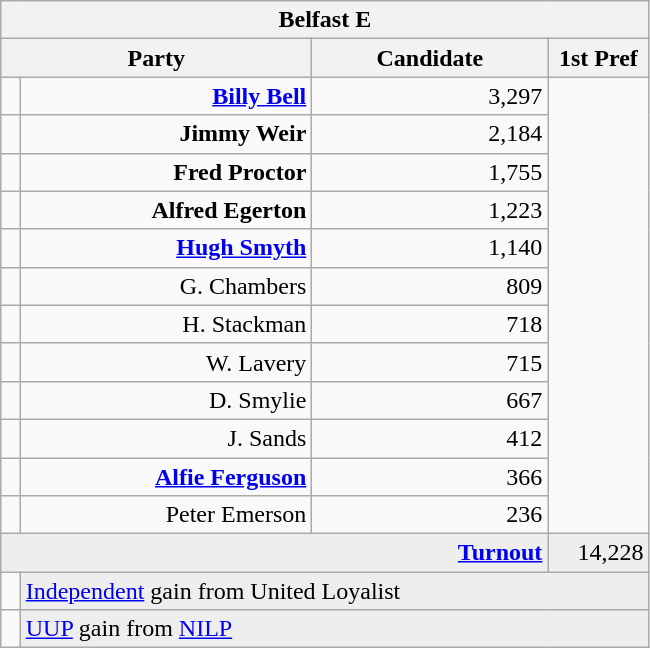<table class="wikitable">
<tr>
<th colspan="4" align="center">Belfast E</th>
</tr>
<tr>
<th colspan="2" align="center" width=200>Party</th>
<th width=150>Candidate</th>
<th width=60>1st Pref</th>
</tr>
<tr>
<td></td>
<td align="right"><strong><a href='#'>Billy Bell</a></strong></td>
<td align="right">3,297</td>
</tr>
<tr>
<td></td>
<td align="right"><strong>Jimmy Weir</strong></td>
<td align="right">2,184</td>
</tr>
<tr>
<td></td>
<td align="right"><strong>Fred Proctor</strong></td>
<td align="right">1,755</td>
</tr>
<tr>
<td></td>
<td align="right"><strong>Alfred Egerton</strong></td>
<td align="right">1,223</td>
</tr>
<tr>
<td></td>
<td align="right"><strong><a href='#'>Hugh Smyth</a></strong></td>
<td align="right">1,140</td>
</tr>
<tr>
<td></td>
<td align="right">G. Chambers</td>
<td align="right">809</td>
</tr>
<tr>
<td></td>
<td align="right">H. Stackman</td>
<td align="right">718</td>
</tr>
<tr>
<td></td>
<td align="right">W. Lavery</td>
<td align="right">715</td>
</tr>
<tr>
<td></td>
<td align="right">D. Smylie</td>
<td align="right">667</td>
</tr>
<tr>
<td></td>
<td align="right">J. Sands</td>
<td align="right">412</td>
</tr>
<tr>
<td></td>
<td align="right"><strong><a href='#'>Alfie Ferguson</a></strong></td>
<td align="right">366</td>
</tr>
<tr>
<td></td>
<td align="right">Peter Emerson</td>
<td align="right">236</td>
</tr>
<tr bgcolor="EEEEEE">
<td colspan=3 align="right"><strong><a href='#'>Turnout</a></strong></td>
<td align="right">14,228</td>
</tr>
<tr>
<td bgcolor=></td>
<td colspan=3 bgcolor="EEEEEE"><a href='#'>Independent</a> gain from United Loyalist</td>
</tr>
<tr>
<td bgcolor=></td>
<td colspan=3 bgcolor="EEEEEE"><a href='#'>UUP</a> gain from <a href='#'>NILP</a></td>
</tr>
</table>
